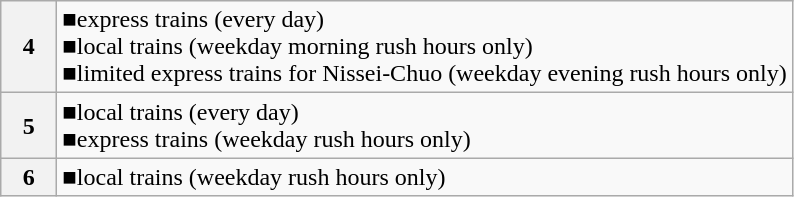<table class="wikitable">
<tr>
<th width="30px">4</th>
<td><span>■</span>express trains (every day)<br>■local trains (weekday morning rush hours only)<br><span>■</span>limited express trains for Nissei-Chuo (weekday evening rush hours only)</td>
</tr>
<tr>
<th>5</th>
<td>■local trains (every day)<br><span>■</span>express trains (weekday rush hours only)</td>
</tr>
<tr>
<th>6</th>
<td>■local trains (weekday rush hours only)</td>
</tr>
</table>
